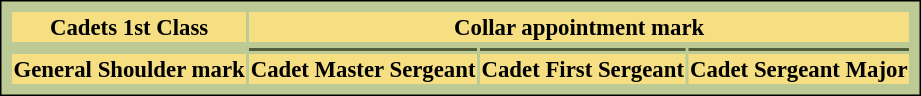<table style="border:1px solid #000000; background-color:#bcca95; padding:5px; font-size:95%; margin: 0px 12px 12px 0px;">
<tr bgcolor="#f6df82">
<th>Cadets 1st Class</th>
<th colspan=3>Collar appointment mark</th>
</tr>
<tr align="center">
<td rowspan=2></td>
</tr>
<tr bgcolor="#535d39">
<td></td>
<td></td>
<td></td>
</tr>
<tr bgcolor="#f6df82">
<td align="center"><strong>General Shoulder mark</strong></td>
<td align="center"><strong>Cadet Master Sergeant</strong></td>
<td align="center"><strong>Cadet First Sergeant</strong></td>
<td align="center"><strong>Cadet Sergeant Major</strong></td>
</tr>
</table>
